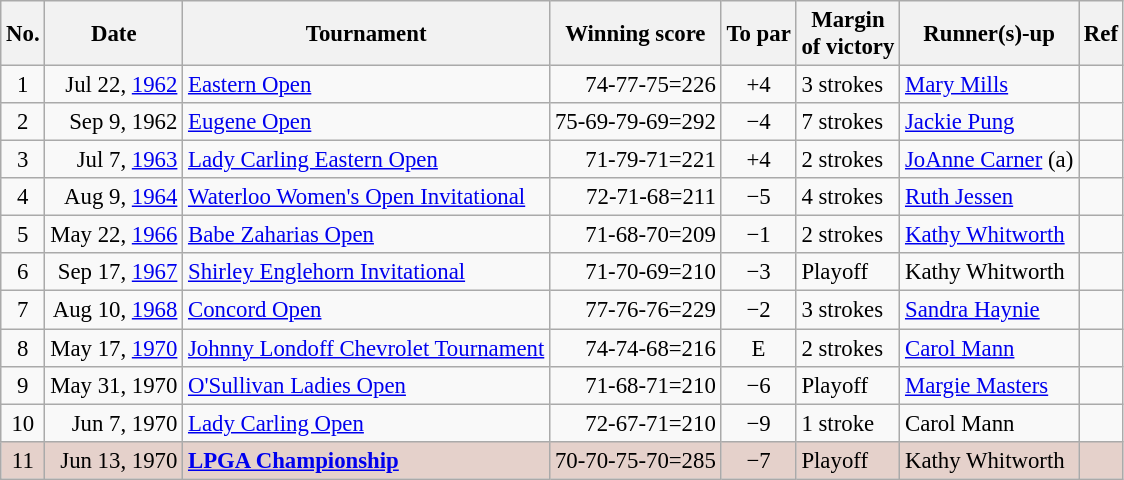<table class="wikitable" style="font-size:95%;">
<tr>
<th>No.</th>
<th>Date</th>
<th>Tournament</th>
<th>Winning score</th>
<th>To par</th>
<th>Margin<br>of victory</th>
<th>Runner(s)-up</th>
<th>Ref</th>
</tr>
<tr>
<td align=center>1</td>
<td align=right>Jul 22, <a href='#'>1962</a></td>
<td><a href='#'>Eastern Open</a></td>
<td align=right>74-77-75=226</td>
<td align=center>+4</td>
<td>3 strokes</td>
<td> <a href='#'>Mary Mills</a></td>
<td></td>
</tr>
<tr>
<td align=center>2</td>
<td align=right>Sep 9, 1962</td>
<td><a href='#'>Eugene Open</a></td>
<td align=right>75-69-79-69=292</td>
<td align=center>−4</td>
<td>7 strokes</td>
<td> <a href='#'>Jackie Pung</a></td>
<td></td>
</tr>
<tr>
<td align=center>3</td>
<td align=right>Jul 7, <a href='#'>1963</a></td>
<td><a href='#'>Lady Carling Eastern Open</a></td>
<td align=right>71-79-71=221</td>
<td align=center>+4</td>
<td>2 strokes</td>
<td> <a href='#'>JoAnne Carner</a> (a)</td>
<td></td>
</tr>
<tr>
<td align=center>4</td>
<td align=right>Aug 9, <a href='#'>1964</a></td>
<td><a href='#'>Waterloo Women's Open Invitational</a></td>
<td align=right>72-71-68=211</td>
<td align=center>−5</td>
<td>4 strokes</td>
<td> <a href='#'>Ruth Jessen</a></td>
<td></td>
</tr>
<tr>
<td align=center>5</td>
<td align=right>May 22, <a href='#'>1966</a></td>
<td><a href='#'>Babe Zaharias Open</a></td>
<td align=right>71-68-70=209</td>
<td align=center>−1</td>
<td>2 strokes</td>
<td> <a href='#'>Kathy Whitworth</a></td>
<td></td>
</tr>
<tr>
<td align=center>6</td>
<td align=right>Sep 17, <a href='#'>1967</a></td>
<td><a href='#'>Shirley Englehorn Invitational</a></td>
<td align=right>71-70-69=210</td>
<td align=center>−3</td>
<td>Playoff</td>
<td> Kathy Whitworth</td>
<td></td>
</tr>
<tr>
<td align=center>7</td>
<td align=right>Aug 10, <a href='#'>1968</a></td>
<td><a href='#'>Concord Open</a></td>
<td align=right>77-76-76=229</td>
<td align=center>−2</td>
<td>3 strokes</td>
<td> <a href='#'>Sandra Haynie</a></td>
<td></td>
</tr>
<tr>
<td align=center>8</td>
<td align=right>May 17, <a href='#'>1970</a></td>
<td><a href='#'>Johnny Londoff Chevrolet Tournament</a></td>
<td align=right>74-74-68=216</td>
<td align=center>E</td>
<td>2 strokes</td>
<td> <a href='#'>Carol Mann</a></td>
<td></td>
</tr>
<tr>
<td align=center>9</td>
<td align=right>May 31, 1970</td>
<td><a href='#'>O'Sullivan Ladies Open</a></td>
<td align=right>71-68-71=210</td>
<td align=center>−6</td>
<td>Playoff</td>
<td> <a href='#'>Margie Masters</a></td>
<td></td>
</tr>
<tr>
<td align=center>10</td>
<td align=right>Jun 7, 1970</td>
<td><a href='#'>Lady Carling Open</a></td>
<td align=right>72-67-71=210</td>
<td align=center>−9</td>
<td>1 stroke</td>
<td> Carol Mann</td>
<td></td>
</tr>
<tr style="background:#e5d1cb;">
<td align=center>11</td>
<td align=right>Jun 13, 1970</td>
<td><strong><a href='#'>LPGA Championship</a></strong></td>
<td align=right>70-70-75-70=285</td>
<td align=center>−7</td>
<td>Playoff</td>
<td> Kathy Whitworth</td>
<td></td>
</tr>
</table>
